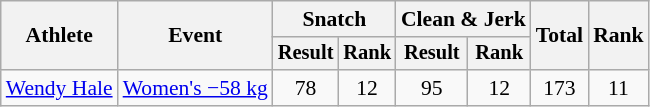<table class="wikitable" style="font-size:90%">
<tr>
<th rowspan="2">Athlete</th>
<th rowspan="2">Event</th>
<th colspan="2">Snatch</th>
<th colspan="2">Clean & Jerk</th>
<th rowspan="2">Total</th>
<th rowspan="2">Rank</th>
</tr>
<tr style="font-size:95%">
<th>Result</th>
<th>Rank</th>
<th>Result</th>
<th>Rank</th>
</tr>
<tr align=center>
<td align=left><a href='#'>Wendy Hale</a></td>
<td align=left><a href='#'>Women's −58 kg</a></td>
<td>78</td>
<td>12</td>
<td>95</td>
<td>12</td>
<td>173</td>
<td>11</td>
</tr>
</table>
